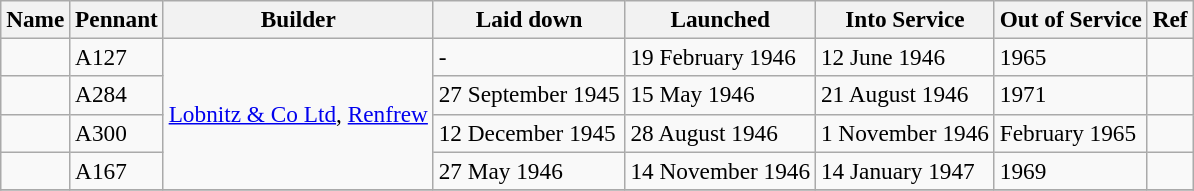<table class="wikitable" style="font-size:97%;">
<tr>
<th>Name</th>
<th>Pennant</th>
<th>Builder</th>
<th>Laid down</th>
<th>Launched</th>
<th>Into Service</th>
<th>Out of Service</th>
<th>Ref</th>
</tr>
<tr>
<td></td>
<td>A127</td>
<td rowspan=4><a href='#'>Lobnitz & Co Ltd</a>, <a href='#'>Renfrew</a></td>
<td>-</td>
<td>19 February 1946</td>
<td>12 June 1946</td>
<td>1965</td>
<td></td>
</tr>
<tr>
<td></td>
<td>A284</td>
<td>27 September 1945</td>
<td>15 May 1946</td>
<td>21 August 1946</td>
<td>1971</td>
<td></td>
</tr>
<tr>
<td></td>
<td>A300</td>
<td>12 December 1945</td>
<td>28 August 1946</td>
<td>1 November 1946</td>
<td>February 1965</td>
<td></td>
</tr>
<tr>
<td></td>
<td>A167</td>
<td>27 May 1946</td>
<td>14 November 1946</td>
<td>14 January 1947</td>
<td>1969</td>
<td></td>
</tr>
<tr>
</tr>
</table>
